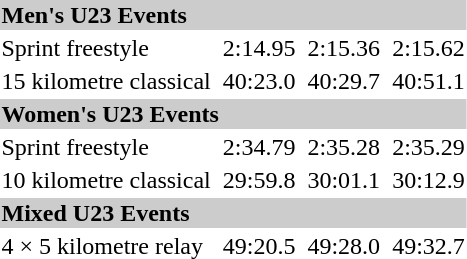<table>
<tr style="background:#ccc;">
<td colspan=7><strong>Men's U23 Events</strong></td>
</tr>
<tr>
<td>Sprint freestyle</td>
<td></td>
<td>2:14.95</td>
<td></td>
<td>2:15.36</td>
<td></td>
<td>2:15.62</td>
</tr>
<tr>
<td>15 kilometre classical</td>
<td></td>
<td>40:23.0</td>
<td></td>
<td>40:29.7</td>
<td></td>
<td>40:51.1</td>
</tr>
<tr style="background:#ccc;">
<td colspan=7><strong>Women's U23 Events</strong></td>
</tr>
<tr>
<td>Sprint freestyle</td>
<td></td>
<td>2:34.79</td>
<td></td>
<td>2:35.28</td>
<td></td>
<td>2:35.29</td>
</tr>
<tr>
<td>10 kilometre classical</td>
<td></td>
<td>29:59.8</td>
<td></td>
<td>30:01.1</td>
<td></td>
<td>30:12.9</td>
</tr>
<tr style="background:#ccc;">
<td colspan=7><strong>Mixed U23 Events</strong></td>
</tr>
<tr>
<td>4 × 5 kilometre relay</td>
<td></td>
<td>49:20.5</td>
<td></td>
<td>49:28.0</td>
<td></td>
<td>49:32.7</td>
</tr>
</table>
